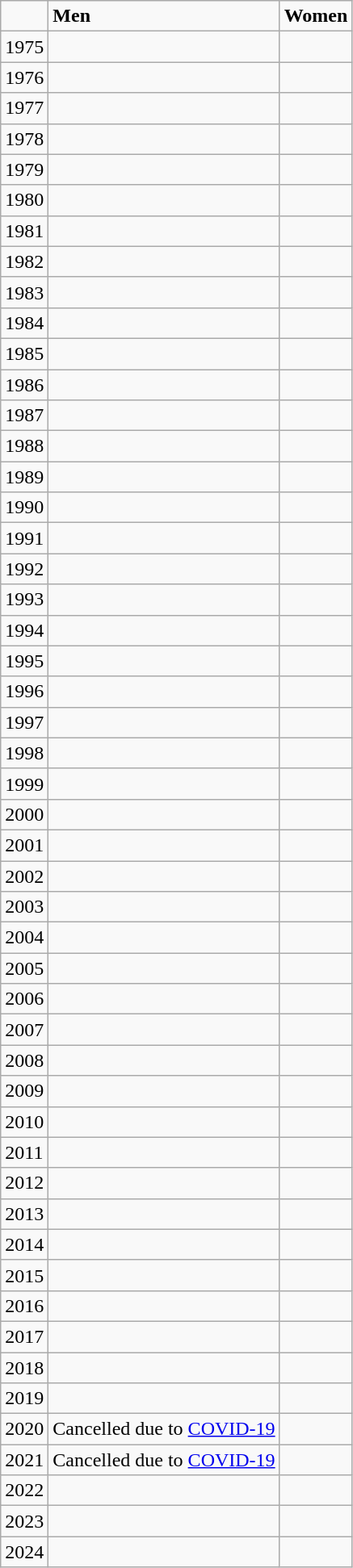<table class="wikitable sortable">
<tr>
<td></td>
<td><strong>Men</strong></td>
<td><strong>Women</strong></td>
</tr>
<tr>
<td>1975</td>
<td align=left></td>
<td></td>
</tr>
<tr>
<td>1976</td>
<td align=left></td>
<td></td>
</tr>
<tr>
<td>1977</td>
<td align=left></td>
<td></td>
</tr>
<tr>
<td>1978</td>
<td align=left></td>
<td></td>
</tr>
<tr>
<td>1979</td>
<td align=left></td>
<td></td>
</tr>
<tr>
<td>1980</td>
<td align=left></td>
<td></td>
</tr>
<tr>
<td>1981</td>
<td align=left></td>
<td></td>
</tr>
<tr>
<td>1982</td>
<td align=left></td>
</tr>
<tr>
<td>1983</td>
<td align=left></td>
<td></td>
</tr>
<tr>
<td>1984</td>
<td align=left></td>
<td></td>
</tr>
<tr>
<td>1985</td>
<td align=left></td>
<td></td>
</tr>
<tr>
<td>1986</td>
<td align=left></td>
<td></td>
</tr>
<tr>
<td>1987</td>
<td align=left></td>
<td></td>
</tr>
<tr>
<td>1988</td>
<td align=left></td>
<td></td>
</tr>
<tr>
<td>1989</td>
<td align=left></td>
<td></td>
</tr>
<tr>
<td>1990</td>
<td align=left></td>
<td></td>
</tr>
<tr>
<td>1991</td>
<td align=left></td>
<td></td>
</tr>
<tr>
<td>1992</td>
<td align=left></td>
<td></td>
</tr>
<tr>
<td>1993</td>
<td align=left></td>
<td></td>
</tr>
<tr>
<td>1994</td>
<td align=left></td>
<td></td>
</tr>
<tr>
<td>1995</td>
<td align=left></td>
<td></td>
</tr>
<tr>
<td>1996</td>
<td align=left></td>
<td></td>
</tr>
<tr>
<td>1997</td>
<td align=left></td>
<td></td>
</tr>
<tr>
<td>1998</td>
<td align=left></td>
<td></td>
</tr>
<tr>
<td>1999</td>
<td align=left></td>
<td></td>
</tr>
<tr>
<td>2000</td>
<td align=left></td>
<td></td>
</tr>
<tr>
<td>2001</td>
<td align=left></td>
<td></td>
</tr>
<tr>
<td>2002</td>
<td align=left></td>
<td></td>
</tr>
<tr>
<td>2003</td>
<td align=left></td>
<td></td>
</tr>
<tr>
<td>2004</td>
<td align=left></td>
<td></td>
</tr>
<tr>
<td>2005</td>
<td align=left></td>
<td></td>
</tr>
<tr>
<td>2006</td>
<td align=left></td>
<td></td>
</tr>
<tr>
<td>2007</td>
<td align=left></td>
<td></td>
</tr>
<tr>
<td>2008</td>
<td align=left></td>
<td></td>
</tr>
<tr>
<td>2009</td>
<td align=left></td>
<td></td>
</tr>
<tr>
<td>2010</td>
<td align=left></td>
<td></td>
</tr>
<tr>
<td>2011</td>
<td align=left></td>
<td></td>
</tr>
<tr>
<td>2012</td>
<td align=left></td>
<td></td>
</tr>
<tr>
<td>2013</td>
<td align=left></td>
<td></td>
</tr>
<tr>
<td>2014</td>
<td align=left></td>
<td></td>
</tr>
<tr>
<td>2015</td>
<td align=left></td>
<td></td>
</tr>
<tr>
<td>2016</td>
<td align=left></td>
<td align=left></td>
</tr>
<tr>
<td>2017</td>
<td align=left></td>
<td align=left></td>
</tr>
<tr>
<td>2018</td>
<td align=left></td>
<td align=left></td>
</tr>
<tr>
<td>2019</td>
<td align=left></td>
<td align=left></td>
</tr>
<tr>
<td>2020</td>
<td>Cancelled due to <a href='#'>COVID-19</a></td>
<td></td>
</tr>
<tr>
<td>2021</td>
<td>Cancelled due to <a href='#'>COVID-19</a></td>
<td></td>
</tr>
<tr>
<td>2022</td>
<td align=left></td>
<td align=left></td>
</tr>
<tr>
<td>2023</td>
<td></td>
<td></td>
</tr>
<tr>
<td>2024</td>
<td></td>
<td></td>
</tr>
</table>
